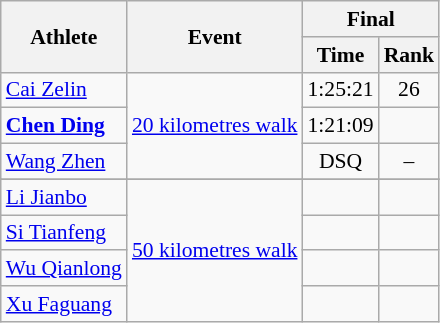<table class=wikitable style="font-size:90%;">
<tr>
<th rowspan="2">Athlete</th>
<th rowspan="2">Event</th>
<th colspan="2">Final</th>
</tr>
<tr>
<th>Time</th>
<th>Rank</th>
</tr>
<tr style="border-top: single;">
<td><a href='#'>Cai Zelin</a></td>
<td rowspan=3><a href='#'>20 kilometres walk</a></td>
<td align=center>1:25:21</td>
<td align=center>26</td>
</tr>
<tr>
<td><strong><a href='#'>Chen Ding</a></strong></td>
<td align=center>1:21:09</td>
<td align=center></td>
</tr>
<tr>
<td><a href='#'>Wang Zhen</a></td>
<td align=center>DSQ</td>
<td align=center>–</td>
</tr>
<tr>
</tr>
<tr style="border-top: single;">
<td><a href='#'>Li Jianbo</a></td>
<td rowspan=4><a href='#'>50 kilometres walk</a></td>
<td align=center></td>
<td align=center></td>
</tr>
<tr>
<td><a href='#'>Si Tianfeng</a></td>
<td align=center></td>
<td align=center></td>
</tr>
<tr>
<td><a href='#'>Wu Qianlong</a></td>
<td align=center></td>
<td align=center></td>
</tr>
<tr>
<td><a href='#'>Xu Faguang</a></td>
<td align=center></td>
<td align=center></td>
</tr>
</table>
